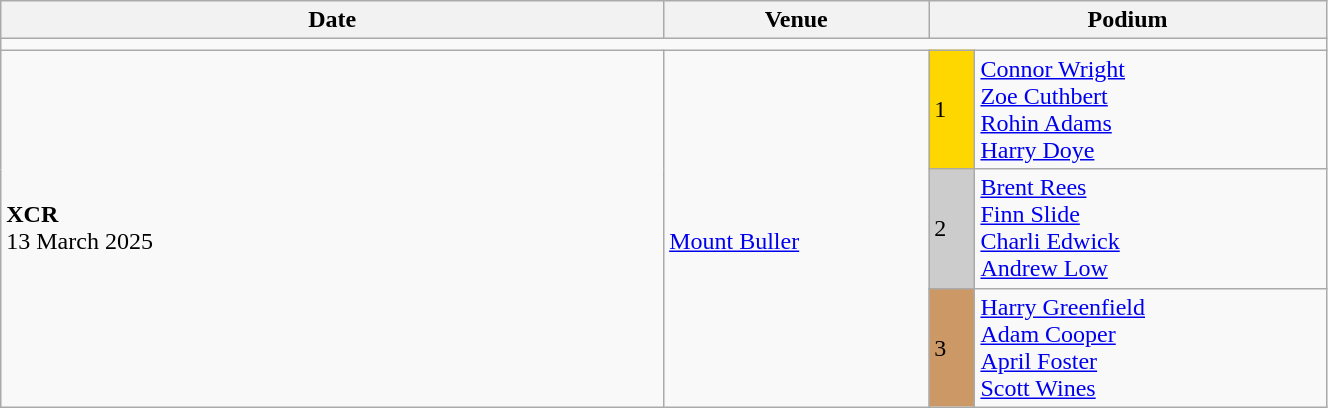<table class="wikitable" width=70%>
<tr>
<th>Date</th>
<th width=20%>Venue</th>
<th colspan=2 width=30%>Podium</th>
</tr>
<tr>
<td colspan=6></td>
</tr>
<tr>
<td rowspan=3><strong>XCR</strong> <br> 13 March 2025</td>
<td rowspan=3><br><a href='#'>Mount Buller</a></td>
<td bgcolor=FFD700>1</td>
<td><a href='#'>Connor Wright</a><br><a href='#'>Zoe Cuthbert</a><br><a href='#'>Rohin Adams</a><br><a href='#'>Harry Doye</a></td>
</tr>
<tr>
<td bgcolor=CCCCCC>2</td>
<td><a href='#'>Brent Rees</a><br><a href='#'>Finn Slide</a><br><a href='#'>Charli Edwick</a><br><a href='#'>Andrew Low</a></td>
</tr>
<tr>
<td bgcolor=CC9966>3</td>
<td><a href='#'>Harry Greenfield</a><br><a href='#'>Adam Cooper</a><br><a href='#'>April Foster</a><br><a href='#'>Scott Wines</a></td>
</tr>
</table>
